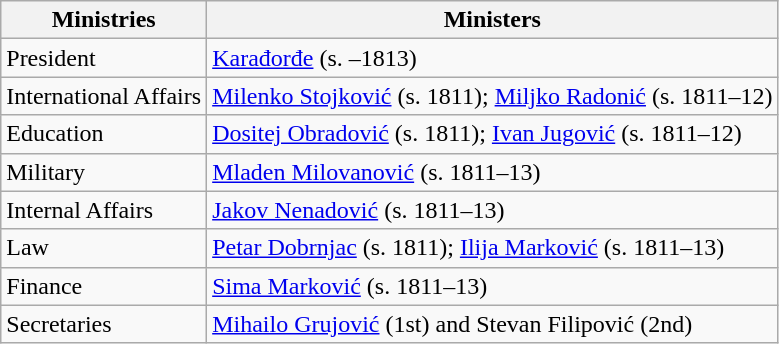<table align="center" class="wikitable">
<tr>
<th>Ministries</th>
<th>Ministers</th>
</tr>
<tr>
<td>President</td>
<td><a href='#'>Karađorđe</a> (s. –1813)</td>
</tr>
<tr>
<td>International Affairs</td>
<td><a href='#'>Milenko Stojković</a> (s. 1811); <a href='#'>Miljko Radonić</a> (s. 1811–12)</td>
</tr>
<tr>
<td>Education</td>
<td><a href='#'>Dositej Obradović</a> (s. 1811); <a href='#'>Ivan Jugović</a> (s. 1811–12)</td>
</tr>
<tr>
<td>Military</td>
<td><a href='#'>Mladen Milovanović</a> (s. 1811–13)</td>
</tr>
<tr>
<td>Internal Affairs</td>
<td><a href='#'>Jakov Nenadović</a> (s. 1811–13)</td>
</tr>
<tr>
<td>Law</td>
<td><a href='#'>Petar Dobrnjac</a> (s. 1811); <a href='#'>Ilija Marković</a> (s. 1811–13)</td>
</tr>
<tr>
<td>Finance</td>
<td><a href='#'>Sima Marković</a> (s. 1811–13)</td>
</tr>
<tr>
<td>Secretaries</td>
<td><a href='#'>Mihailo Grujović</a> (1st) and Stevan Filipović (2nd)</td>
</tr>
</table>
